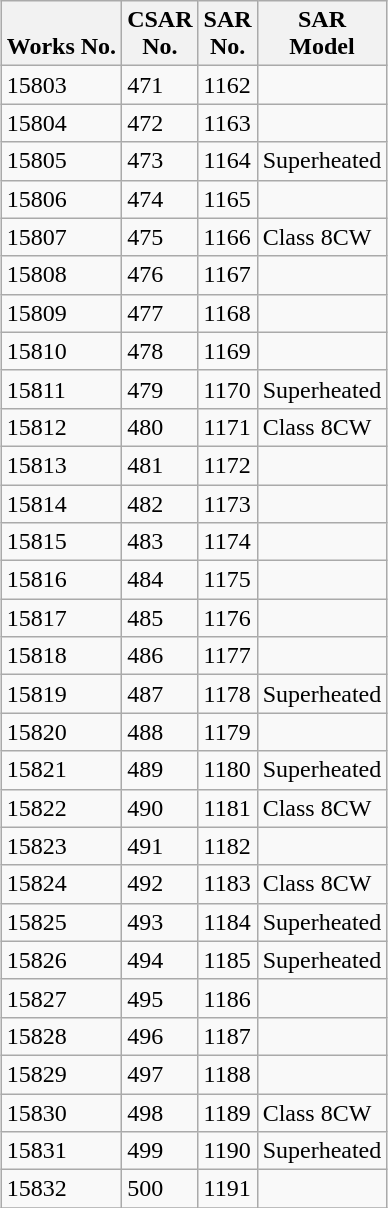<table class="wikitable collapsible collapsed sortable" style="margin:0.5em auto; font-size:100%;">
<tr>
<th><br>Works No.</th>
<th>CSAR<br>No.</th>
<th>SAR<br>No.</th>
<th>SAR<br>Model</th>
</tr>
<tr>
<td>15803</td>
<td>471</td>
<td>1162</td>
<td></td>
</tr>
<tr>
<td>15804</td>
<td>472</td>
<td>1163</td>
<td></td>
</tr>
<tr>
<td>15805</td>
<td>473</td>
<td>1164</td>
<td>Superheated</td>
</tr>
<tr>
<td>15806</td>
<td>474</td>
<td>1165</td>
<td></td>
</tr>
<tr>
<td>15807</td>
<td>475</td>
<td>1166</td>
<td>Class 8CW</td>
</tr>
<tr>
<td>15808</td>
<td>476</td>
<td>1167</td>
<td></td>
</tr>
<tr>
<td>15809</td>
<td>477</td>
<td>1168</td>
<td></td>
</tr>
<tr>
<td>15810</td>
<td>478</td>
<td>1169</td>
<td></td>
</tr>
<tr>
<td>15811</td>
<td>479</td>
<td>1170</td>
<td>Superheated</td>
</tr>
<tr>
<td>15812</td>
<td>480</td>
<td>1171</td>
<td>Class 8CW</td>
</tr>
<tr>
<td>15813</td>
<td>481</td>
<td>1172</td>
<td></td>
</tr>
<tr>
<td>15814</td>
<td>482</td>
<td>1173</td>
<td></td>
</tr>
<tr>
<td>15815</td>
<td>483</td>
<td>1174</td>
<td></td>
</tr>
<tr>
<td>15816</td>
<td>484</td>
<td>1175</td>
<td></td>
</tr>
<tr>
<td>15817</td>
<td>485</td>
<td>1176</td>
<td></td>
</tr>
<tr>
<td>15818</td>
<td>486</td>
<td>1177</td>
<td></td>
</tr>
<tr>
<td>15819</td>
<td>487</td>
<td>1178</td>
<td>Superheated</td>
</tr>
<tr>
<td>15820</td>
<td>488</td>
<td>1179</td>
<td></td>
</tr>
<tr>
<td>15821</td>
<td>489</td>
<td>1180</td>
<td>Superheated</td>
</tr>
<tr>
<td>15822</td>
<td>490</td>
<td>1181</td>
<td>Class 8CW</td>
</tr>
<tr>
<td>15823</td>
<td>491</td>
<td>1182</td>
<td></td>
</tr>
<tr>
<td>15824</td>
<td>492</td>
<td>1183</td>
<td>Class 8CW</td>
</tr>
<tr>
<td>15825</td>
<td>493</td>
<td>1184</td>
<td>Superheated</td>
</tr>
<tr>
<td>15826</td>
<td>494</td>
<td>1185</td>
<td>Superheated</td>
</tr>
<tr>
<td>15827</td>
<td>495</td>
<td>1186</td>
<td></td>
</tr>
<tr>
<td>15828</td>
<td>496</td>
<td>1187</td>
<td></td>
</tr>
<tr>
<td>15829</td>
<td>497</td>
<td>1188</td>
<td></td>
</tr>
<tr>
<td>15830</td>
<td>498</td>
<td>1189</td>
<td>Class 8CW</td>
</tr>
<tr>
<td>15831</td>
<td>499</td>
<td>1190</td>
<td>Superheated</td>
</tr>
<tr>
<td>15832</td>
<td>500</td>
<td>1191</td>
<td></td>
</tr>
<tr>
</tr>
</table>
